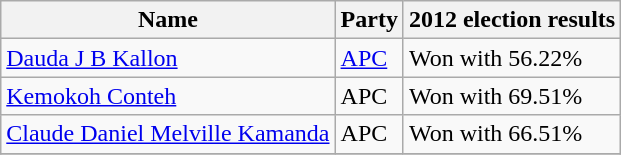<table class="wikitable">
<tr>
<th>Name</th>
<th>Party</th>
<th>2012 election results</th>
</tr>
<tr>
<td><a href='#'>Dauda J B Kallon</a></td>
<td><a href='#'>APC</a></td>
<td>Won with 56.22%</td>
</tr>
<tr>
<td><a href='#'>Kemokoh Conteh</a></td>
<td>APC</td>
<td>Won with 69.51%</td>
</tr>
<tr>
<td><a href='#'>Claude Daniel Melville Kamanda</a></td>
<td>APC</td>
<td>Won with 66.51%</td>
</tr>
<tr>
</tr>
</table>
